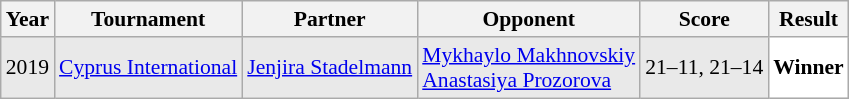<table class="sortable wikitable" style="font-size: 90%;">
<tr>
<th>Year</th>
<th>Tournament</th>
<th>Partner</th>
<th>Opponent</th>
<th>Score</th>
<th>Result</th>
</tr>
<tr style="background:#E9E9E9">
<td align="center">2019</td>
<td align="left"><a href='#'>Cyprus International</a></td>
<td align="left"> <a href='#'>Jenjira Stadelmann</a></td>
<td align="left"> <a href='#'>Mykhaylo Makhnovskiy</a><br> <a href='#'>Anastasiya Prozorova</a></td>
<td align="left">21–11, 21–14</td>
<td style="text-align:left; background:white"> <strong>Winner</strong></td>
</tr>
</table>
